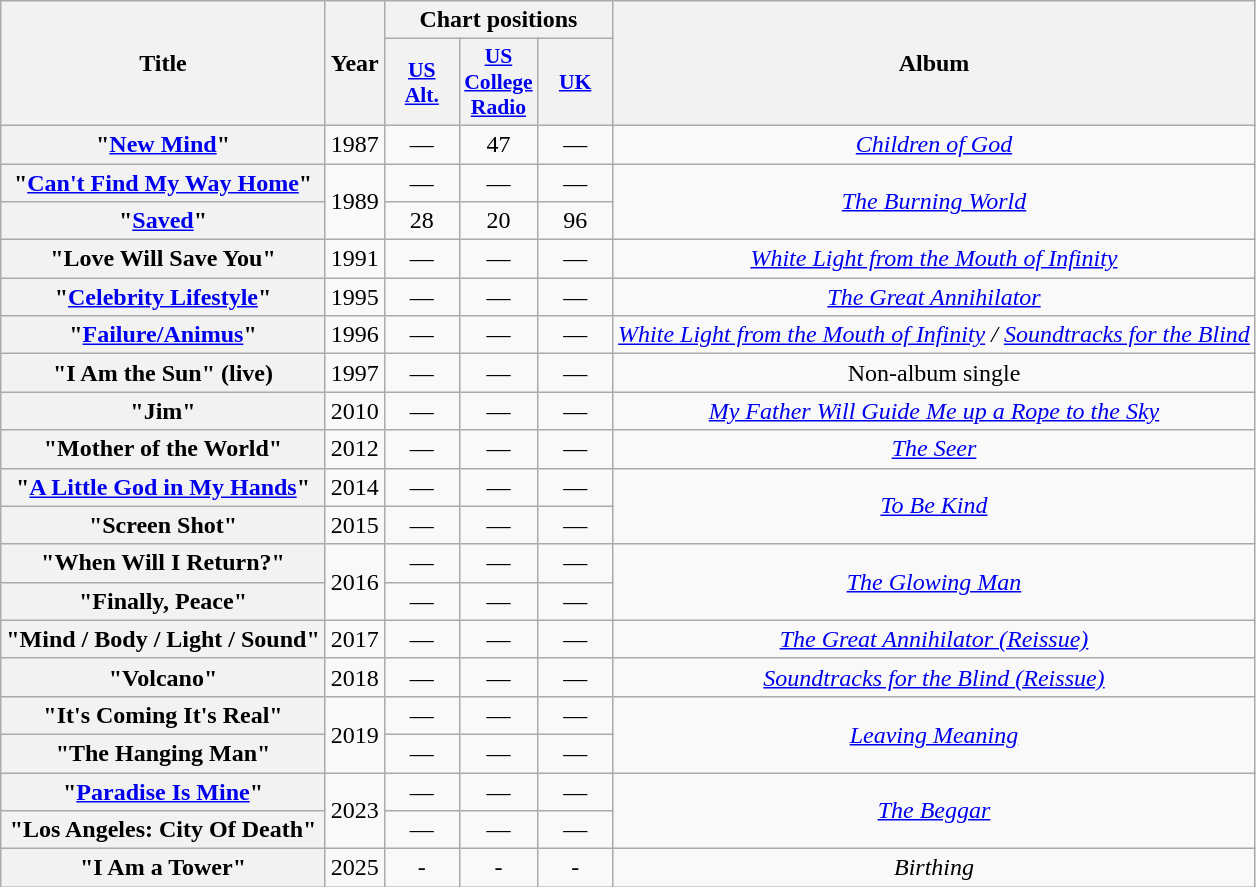<table class="wikitable plainrowheaders" style="text-align:center">
<tr>
<th scope="col" rowspan="2">Title</th>
<th scope="col" rowspan="2">Year</th>
<th scope="col" colspan="3">Chart positions</th>
<th scope="col" rowspan="2">Album</th>
</tr>
<tr>
<th scope="col" style="width:3em;font-size:90%"><a href='#'>US Alt.</a></th>
<th scope="col" style="width:3em;font-size:90%"><a href='#'>US College Radio</a></th>
<th scope="col" style="width:3em;font-size:90%"><a href='#'>UK</a><br></th>
</tr>
<tr>
<th scope="row">"<a href='#'>New Mind</a>"</th>
<td>1987</td>
<td>—</td>
<td>47</td>
<td>—</td>
<td><em><a href='#'>Children of God</a></em></td>
</tr>
<tr>
<th scope="row">"<a href='#'>Can't Find My Way Home</a>"</th>
<td rowspan="2">1989</td>
<td>—</td>
<td>—</td>
<td>—</td>
<td rowspan="2"><em><a href='#'>The Burning World</a></em></td>
</tr>
<tr>
<th scope="row">"<a href='#'>Saved</a>"</th>
<td>28</td>
<td>20</td>
<td>96</td>
</tr>
<tr>
<th scope="row">"Love Will Save You"</th>
<td>1991</td>
<td>—</td>
<td>—</td>
<td>—</td>
<td><em><a href='#'>White Light from the Mouth of Infinity</a></em></td>
</tr>
<tr>
<th scope="row">"<a href='#'>Celebrity Lifestyle</a>"</th>
<td>1995</td>
<td>—</td>
<td>—</td>
<td>—</td>
<td><em><a href='#'>The Great Annihilator</a></em></td>
</tr>
<tr>
<th scope="row">"<a href='#'>Failure/Animus</a>"</th>
<td>1996</td>
<td>—</td>
<td>—</td>
<td>—</td>
<td><em><a href='#'>White Light from the Mouth of Infinity</a> / <a href='#'>Soundtracks for the Blind</a></em></td>
</tr>
<tr>
<th scope="row">"I Am the Sun" (live)</th>
<td>1997</td>
<td>—</td>
<td>—</td>
<td>—</td>
<td>Non-album single</td>
</tr>
<tr>
<th scope="row">"Jim"</th>
<td>2010</td>
<td>—</td>
<td>—</td>
<td>—</td>
<td><em><a href='#'>My Father Will Guide Me up a Rope to the Sky</a></em></td>
</tr>
<tr>
<th scope="row">"Mother of the World"</th>
<td>2012</td>
<td>—</td>
<td>—</td>
<td>—</td>
<td><em><a href='#'>The Seer</a></em></td>
</tr>
<tr>
<th scope="row">"<a href='#'>A Little God in My Hands</a>"</th>
<td>2014</td>
<td>—</td>
<td>—</td>
<td>—</td>
<td rowspan="2"><em><a href='#'>To Be Kind</a></em></td>
</tr>
<tr>
<th scope="row">"Screen Shot"</th>
<td>2015</td>
<td>—</td>
<td>—</td>
<td>—</td>
</tr>
<tr>
<th scope="row">"When Will I Return?"</th>
<td rowspan="2">2016</td>
<td>—</td>
<td>—</td>
<td>—</td>
<td rowspan="2"><em><a href='#'>The Glowing Man</a></em></td>
</tr>
<tr>
<th scope="row">"Finally, Peace"</th>
<td>—</td>
<td>—</td>
<td>—</td>
</tr>
<tr>
<th scope="row">"Mind / Body / Light / Sound"</th>
<td>2017</td>
<td>—</td>
<td>—</td>
<td>—</td>
<td><em><a href='#'>The Great Annihilator (Reissue)</a></em></td>
</tr>
<tr>
<th scope="row">"Volcano"</th>
<td>2018</td>
<td>—</td>
<td>—</td>
<td>—</td>
<td><em><a href='#'>Soundtracks for the Blind (Reissue)</a></em></td>
</tr>
<tr>
<th scope="row">"It's Coming It's Real"</th>
<td rowspan="2">2019</td>
<td>—</td>
<td>—</td>
<td>—</td>
<td rowspan="2"><em><a href='#'>Leaving Meaning</a></em></td>
</tr>
<tr>
<th scope="row">"The Hanging Man"</th>
<td>—</td>
<td>—</td>
<td>—</td>
</tr>
<tr>
<th scope="row">"<a href='#'>Paradise Is Mine</a>"</th>
<td rowspan="2">2023</td>
<td>—</td>
<td>—</td>
<td>—</td>
<td rowspan="2"><em><a href='#'>The Beggar</a></em></td>
</tr>
<tr>
<th scope="row">"Los Angeles: City Of Death"</th>
<td>—</td>
<td>—</td>
<td>—</td>
</tr>
<tr>
<th>"I Am a Tower"</th>
<td>2025</td>
<td>-</td>
<td>-</td>
<td>-</td>
<td><em>Birthing</em></td>
</tr>
</table>
